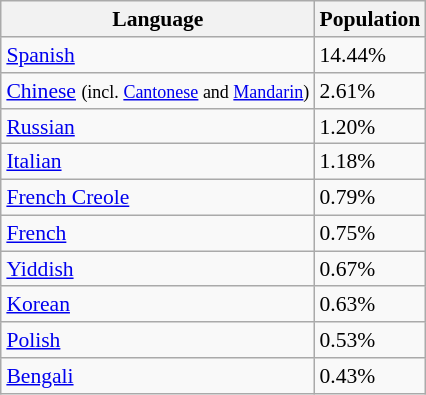<table class="wikitable sortable floatright" style="margin-left:1em; font-size: 90%; display: inline-table">
<tr>
<th>Language</th>
<th>Population</th>
</tr>
<tr>
<td><a href='#'>Spanish</a></td>
<td>14.44%</td>
</tr>
<tr>
<td><a href='#'>Chinese</a> <small>(incl. <a href='#'>Cantonese</a> and <a href='#'>Mandarin</a>)</small></td>
<td>2.61%</td>
</tr>
<tr>
<td><a href='#'>Russian</a></td>
<td>1.20%</td>
</tr>
<tr>
<td><a href='#'>Italian</a></td>
<td>1.18%</td>
</tr>
<tr>
<td><a href='#'>French Creole</a></td>
<td>0.79%</td>
</tr>
<tr>
<td><a href='#'>French</a></td>
<td>0.75%</td>
</tr>
<tr>
<td><a href='#'>Yiddish</a></td>
<td>0.67%</td>
</tr>
<tr>
<td><a href='#'>Korean</a></td>
<td>0.63%</td>
</tr>
<tr>
<td><a href='#'>Polish</a></td>
<td>0.53%</td>
</tr>
<tr>
<td><a href='#'>Bengali</a></td>
<td>0.43%</td>
</tr>
</table>
